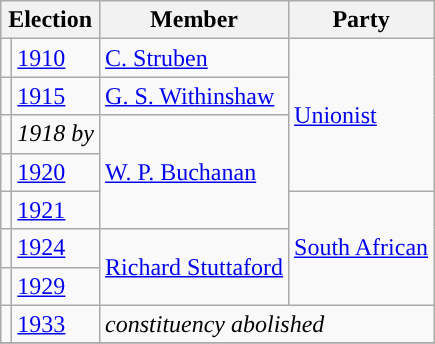<table class="wikitable">
<tr>
<th colspan="2">Election</th>
<th>Member</th>
<th>Party</th>
</tr>
<tr>
<td style="background-color: "></td>
<td><a href='#'>1910</a></td>
<td><a href='#'>C. Struben</a></td>
<td rowspan="4"><a href='#'>Unionist</a></td>
</tr>
<tr>
<td style="background-color: "></td>
<td><a href='#'>1915</a></td>
<td><a href='#'>G. S. Withinshaw</a></td>
</tr>
<tr>
<td style="background-color: "></td>
<td><em>1918 by</em></td>
<td rowspan="3"><a href='#'>W. P. Buchanan</a></td>
</tr>
<tr>
<td style="background-color: "></td>
<td><a href='#'>1920</a></td>
</tr>
<tr>
<td style="background-color: "></td>
<td><a href='#'>1921</a></td>
<td rowspan="3"><a href='#'>South African</a></td>
</tr>
<tr>
<td style="background-color: "></td>
<td><a href='#'>1924</a></td>
<td rowspan="2"><a href='#'>Richard Stuttaford</a></td>
</tr>
<tr>
<td style="background-color: "></td>
<td><a href='#'>1929</a></td>
</tr>
<tr>
<td style="background-color: "></td>
<td><a href='#'>1933</a></td>
<td colspan="2"><em>constituency abolished</em></td>
</tr>
<tr>
</tr>
</table>
